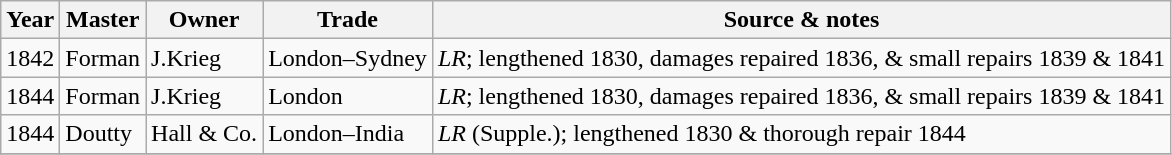<table class=" wikitable">
<tr>
<th>Year</th>
<th>Master</th>
<th>Owner</th>
<th>Trade</th>
<th>Source & notes</th>
</tr>
<tr>
<td>1842</td>
<td>Forman</td>
<td>J.Krieg</td>
<td>London–Sydney</td>
<td><em>LR</em>; lengthened 1830, damages repaired 1836, & small repairs 1839 & 1841</td>
</tr>
<tr>
<td>1844</td>
<td>Forman</td>
<td>J.Krieg</td>
<td>London</td>
<td><em>LR</em>; lengthened 1830, damages repaired 1836, & small repairs 1839 & 1841</td>
</tr>
<tr>
<td>1844</td>
<td>Doutty</td>
<td>Hall  & Co.</td>
<td>London–India</td>
<td><em>LR</em> (Supple.); lengthened 1830 & thorough repair 1844</td>
</tr>
<tr>
</tr>
</table>
